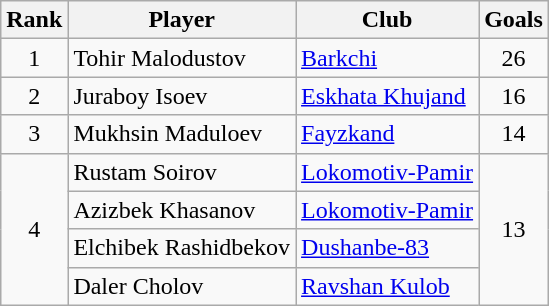<table class="wikitable" style="text-align:center">
<tr>
<th>Rank</th>
<th>Player</th>
<th>Club</th>
<th>Goals</th>
</tr>
<tr>
<td rowspan="1">1</td>
<td align="left"> Tohir Malodustov</td>
<td align="left"><a href='#'>Barkchi</a></td>
<td rowspan="1">26</td>
</tr>
<tr>
<td rowspan="1">2</td>
<td align="left"> Juraboy Isoev</td>
<td align="left"><a href='#'>Eskhata Khujand</a></td>
<td rowspan="1">16</td>
</tr>
<tr>
<td rowspan="1">3</td>
<td align="left"> Mukhsin Maduloev</td>
<td align="left"><a href='#'>Fayzkand</a></td>
<td rowspan="1">14</td>
</tr>
<tr>
<td rowspan="4">4</td>
<td align="left"> Rustam Soirov</td>
<td align="left"><a href='#'>Lokomotiv-Pamir</a></td>
<td rowspan="4">13</td>
</tr>
<tr>
<td align="left"> Azizbek Khasanov</td>
<td align="left"><a href='#'>Lokomotiv-Pamir</a></td>
</tr>
<tr>
<td align="left"> Elchibek Rashidbekov</td>
<td align="left"><a href='#'>Dushanbe-83</a></td>
</tr>
<tr>
<td align="left"> Daler Cholov</td>
<td align="left"><a href='#'>Ravshan Kulob</a></td>
</tr>
</table>
